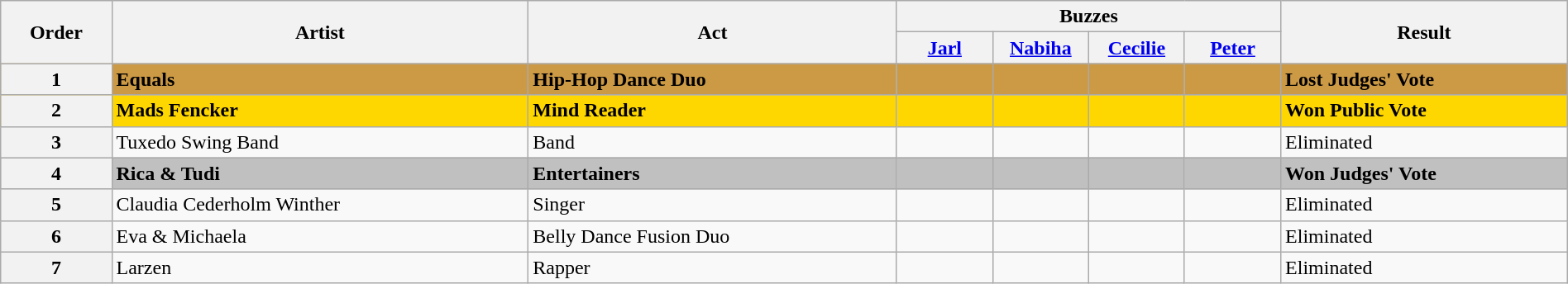<table class="wikitable sortable" width="100%">
<tr>
<th rowspan="2">Order</th>
<th rowspan="2" class="unsortable">Artist</th>
<th rowspan="2" class="unsortable">Act</th>
<th colspan="4" class="unsortable">Buzzes</th>
<th rowspan="2">Result</th>
</tr>
<tr>
<th width="70"><a href='#'>Jarl</a></th>
<th width="70"><a href='#'>Nabiha</a></th>
<th width="70"><a href='#'>Cecilie</a></th>
<th width="70"><a href='#'>Peter</a></th>
</tr>
<tr style="background:#c94;">
<th>1</th>
<td><strong>Equals</strong></td>
<td><strong>Hip-Hop Dance Duo</strong></td>
<td></td>
<td></td>
<td align="center"></td>
<td></td>
<td><strong>Lost Judges' Vote</strong></td>
</tr>
<tr style="background:gold;">
<th>2</th>
<td><strong>Mads Fencker</strong></td>
<td><strong>Mind Reader</strong></td>
<td></td>
<td></td>
<td></td>
<td></td>
<td><strong>Won Public Vote</strong></td>
</tr>
<tr>
<th>3</th>
<td>Tuxedo Swing Band</td>
<td>Band</td>
<td></td>
<td></td>
<td></td>
<td></td>
<td>Eliminated</td>
</tr>
<tr style="background:silver;">
<th>4</th>
<td><strong>Rica & Tudi</strong> </td>
<td><strong>Entertainers</strong></td>
<td align="center"></td>
<td align="center"></td>
<td></td>
<td align="center"></td>
<td><strong>Won Judges' Vote</strong></td>
</tr>
<tr>
<th>5</th>
<td>Claudia Cederholm Winther</td>
<td>Singer</td>
<td></td>
<td></td>
<td></td>
<td></td>
<td>Eliminated</td>
</tr>
<tr>
<th>6</th>
<td>Eva & Michaela</td>
<td>Belly Dance Fusion Duo</td>
<td></td>
<td></td>
<td></td>
<td></td>
<td>Eliminated</td>
</tr>
<tr>
<th>7</th>
<td>Larzen</td>
<td>Rapper</td>
<td></td>
<td></td>
<td></td>
<td></td>
<td>Eliminated</td>
</tr>
</table>
